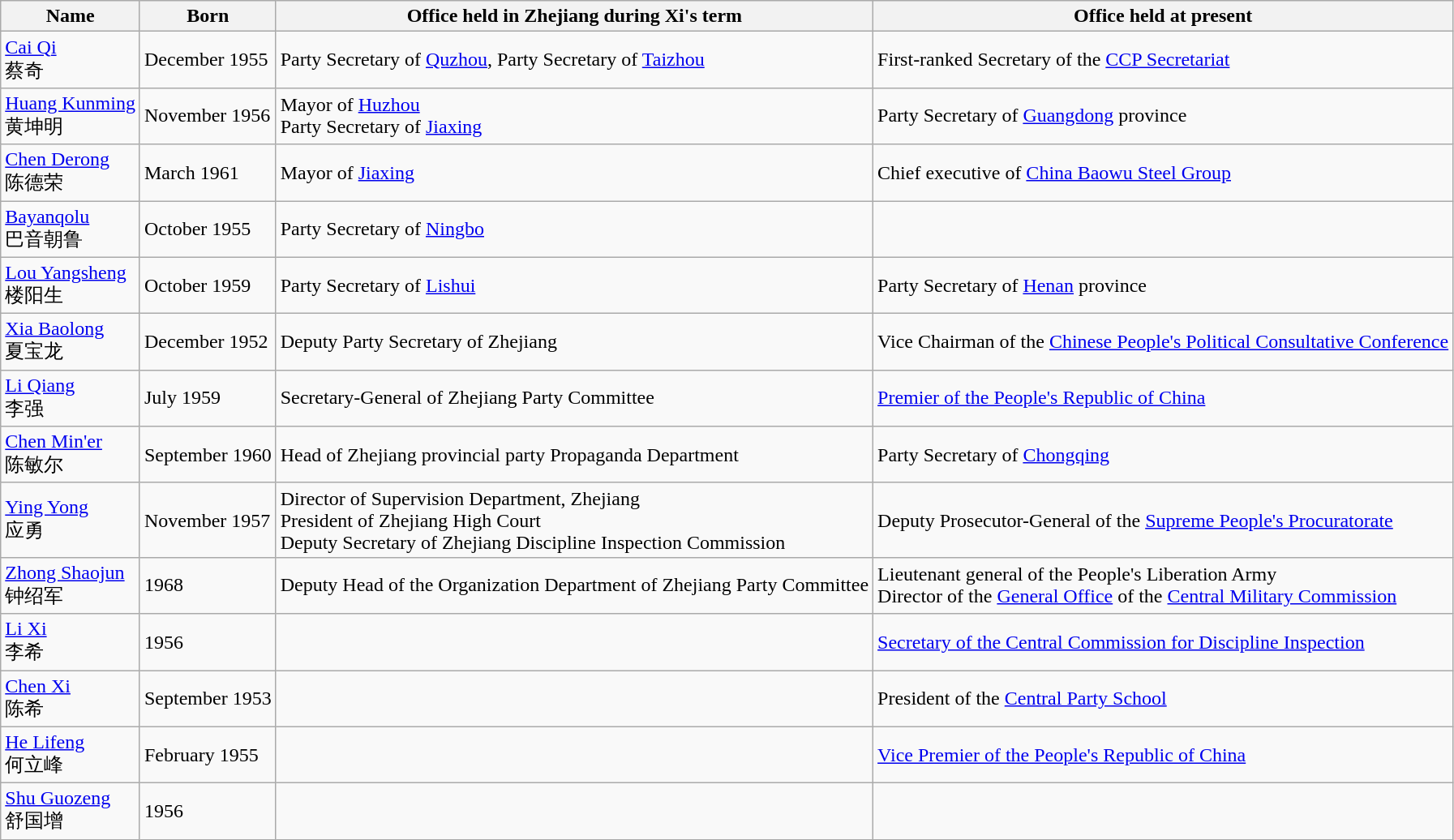<table class="wikitable">
<tr>
<th>Name</th>
<th>Born</th>
<th>Office held in Zhejiang during Xi's term</th>
<th>Office held at present</th>
</tr>
<tr>
<td><a href='#'>Cai Qi</a><br>蔡奇</td>
<td>December 1955</td>
<td>Party Secretary of <a href='#'>Quzhou</a>, Party Secretary of <a href='#'>Taizhou</a></td>
<td>First-ranked Secretary of the <a href='#'>CCP Secretariat</a></td>
</tr>
<tr>
<td><a href='#'>Huang Kunming</a><br>黄坤明</td>
<td>November 1956</td>
<td>Mayor of <a href='#'>Huzhou</a><br>Party Secretary of <a href='#'>Jiaxing</a></td>
<td>Party Secretary of <a href='#'>Guangdong</a> province</td>
</tr>
<tr>
<td><a href='#'>Chen Derong</a><br>陈德荣</td>
<td>March 1961</td>
<td>Mayor of <a href='#'>Jiaxing</a></td>
<td>Chief executive of <a href='#'>China Baowu Steel Group</a></td>
</tr>
<tr>
<td><a href='#'>Bayanqolu</a><br>巴音朝鲁</td>
<td>October 1955</td>
<td>Party Secretary of <a href='#'>Ningbo</a></td>
<td></td>
</tr>
<tr>
<td><a href='#'>Lou Yangsheng</a><br>楼阳生</td>
<td>October 1959</td>
<td>Party Secretary of <a href='#'>Lishui</a></td>
<td>Party Secretary of <a href='#'>Henan</a> province</td>
</tr>
<tr>
<td><a href='#'>Xia Baolong</a><br>夏宝龙</td>
<td>December 1952</td>
<td>Deputy Party Secretary of Zhejiang</td>
<td>Vice Chairman of the <a href='#'>Chinese People's Political Consultative Conference</a></td>
</tr>
<tr>
<td><a href='#'>Li Qiang</a><br>李强</td>
<td>July 1959</td>
<td>Secretary-General of Zhejiang Party Committee</td>
<td><a href='#'>Premier of the People's Republic of China</a></td>
</tr>
<tr>
<td><a href='#'>Chen Min'er</a><br>陈敏尔</td>
<td>September 1960</td>
<td>Head of Zhejiang provincial party Propaganda Department</td>
<td>Party Secretary of <a href='#'>Chongqing</a></td>
</tr>
<tr>
<td><a href='#'>Ying Yong</a><br>应勇</td>
<td>November 1957</td>
<td>Director of Supervision Department, Zhejiang<br>President of Zhejiang High Court<br>Deputy Secretary of Zhejiang Discipline Inspection Commission</td>
<td>Deputy Prosecutor-General of the <a href='#'>Supreme People's Procuratorate</a></td>
</tr>
<tr>
<td><a href='#'>Zhong Shaojun</a><br>钟绍军</td>
<td>1968</td>
<td>Deputy Head of the Organization Department of Zhejiang Party Committee</td>
<td>Lieutenant general of the People's Liberation Army<br>Director of the <a href='#'>General Office</a> of the <a href='#'>Central Military Commission</a></td>
</tr>
<tr>
<td><a href='#'>Li Xi</a><br>李希</td>
<td>1956</td>
<td></td>
<td><a href='#'>Secretary of the Central Commission for Discipline Inspection</a></td>
</tr>
<tr>
<td><a href='#'>Chen Xi</a><br>陈希</td>
<td>September 1953</td>
<td></td>
<td>President of the <a href='#'>Central Party School</a></td>
</tr>
<tr>
<td><a href='#'>He Lifeng</a><br>何立峰</td>
<td>February 1955</td>
<td></td>
<td><a href='#'>Vice Premier of the People's Republic of China</a></td>
</tr>
<tr>
<td><a href='#'>Shu Guozeng</a><br>舒国增</td>
<td>1956</td>
<td></td>
<td></td>
</tr>
</table>
